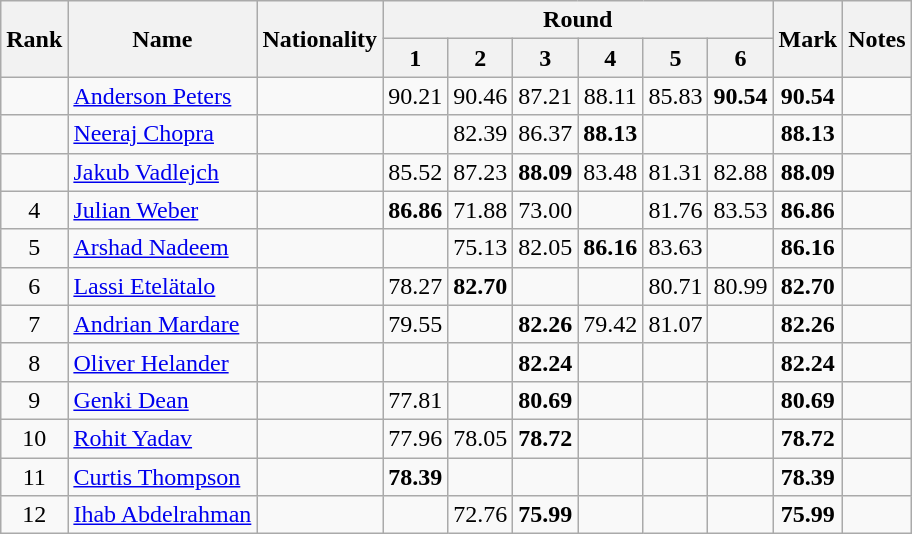<table class="wikitable sortable" style="text-align:center">
<tr>
<th rowspan=2>Rank</th>
<th rowspan=2>Name</th>
<th rowspan=2>Nationality</th>
<th colspan=6>Round</th>
<th rowspan=2>Mark</th>
<th rowspan=2>Notes</th>
</tr>
<tr>
<th>1</th>
<th>2</th>
<th>3</th>
<th>4</th>
<th>5</th>
<th>6</th>
</tr>
<tr>
<td></td>
<td align=left><a href='#'>Anderson Peters</a></td>
<td align=left></td>
<td>90.21</td>
<td>90.46</td>
<td>87.21</td>
<td>88.11</td>
<td>85.83</td>
<td><strong>90.54</strong></td>
<td><strong>90.54</strong></td>
<td></td>
</tr>
<tr>
<td></td>
<td align=left><a href='#'>Neeraj Chopra</a></td>
<td align=left></td>
<td></td>
<td>82.39</td>
<td>86.37</td>
<td><strong>88.13</strong></td>
<td></td>
<td></td>
<td><strong>88.13</strong></td>
<td></td>
</tr>
<tr>
<td></td>
<td align=left><a href='#'>Jakub Vadlejch</a></td>
<td align=left></td>
<td>85.52</td>
<td>87.23</td>
<td><strong>88.09</strong></td>
<td>83.48</td>
<td>81.31</td>
<td>82.88</td>
<td><strong>88.09</strong></td>
<td></td>
</tr>
<tr>
<td>4</td>
<td align=left><a href='#'>Julian Weber</a></td>
<td align=left></td>
<td><strong>86.86</strong></td>
<td>71.88</td>
<td>73.00</td>
<td></td>
<td>81.76</td>
<td>83.53</td>
<td><strong>86.86</strong></td>
<td></td>
</tr>
<tr>
<td>5</td>
<td align=left><a href='#'>Arshad Nadeem</a></td>
<td align=left></td>
<td></td>
<td>75.13</td>
<td>82.05</td>
<td><strong>86.16</strong></td>
<td>83.63</td>
<td></td>
<td><strong>86.16</strong></td>
<td></td>
</tr>
<tr>
<td>6</td>
<td align=left><a href='#'>Lassi Etelätalo</a></td>
<td align=left></td>
<td>78.27</td>
<td><strong>82.70</strong></td>
<td></td>
<td></td>
<td>80.71</td>
<td>80.99</td>
<td><strong>82.70</strong></td>
<td></td>
</tr>
<tr>
<td>7</td>
<td align=left><a href='#'>Andrian Mardare</a></td>
<td align=left></td>
<td>79.55</td>
<td></td>
<td><strong>82.26</strong></td>
<td>79.42</td>
<td>81.07</td>
<td></td>
<td><strong>82.26</strong></td>
<td></td>
</tr>
<tr>
<td>8</td>
<td align=left><a href='#'>Oliver Helander</a></td>
<td align=left></td>
<td></td>
<td></td>
<td><strong>82.24</strong></td>
<td></td>
<td></td>
<td></td>
<td><strong>82.24</strong></td>
<td></td>
</tr>
<tr>
<td>9</td>
<td align=left><a href='#'>Genki Dean</a></td>
<td align=left></td>
<td>77.81</td>
<td></td>
<td><strong>80.69</strong></td>
<td></td>
<td></td>
<td></td>
<td><strong>80.69</strong></td>
<td></td>
</tr>
<tr>
<td>10</td>
<td align=left><a href='#'>Rohit Yadav</a></td>
<td align=left></td>
<td>77.96</td>
<td>78.05</td>
<td><strong>78.72</strong></td>
<td></td>
<td></td>
<td></td>
<td><strong>78.72</strong></td>
<td></td>
</tr>
<tr>
<td>11</td>
<td align=left><a href='#'>Curtis Thompson</a></td>
<td align=left></td>
<td><strong>78.39</strong></td>
<td></td>
<td></td>
<td></td>
<td></td>
<td></td>
<td><strong>78.39</strong></td>
<td></td>
</tr>
<tr>
<td>12</td>
<td align=left><a href='#'>Ihab Abdelrahman</a></td>
<td align=left></td>
<td></td>
<td>72.76</td>
<td><strong>75.99</strong></td>
<td></td>
<td></td>
<td></td>
<td><strong>75.99</strong></td>
<td></td>
</tr>
</table>
